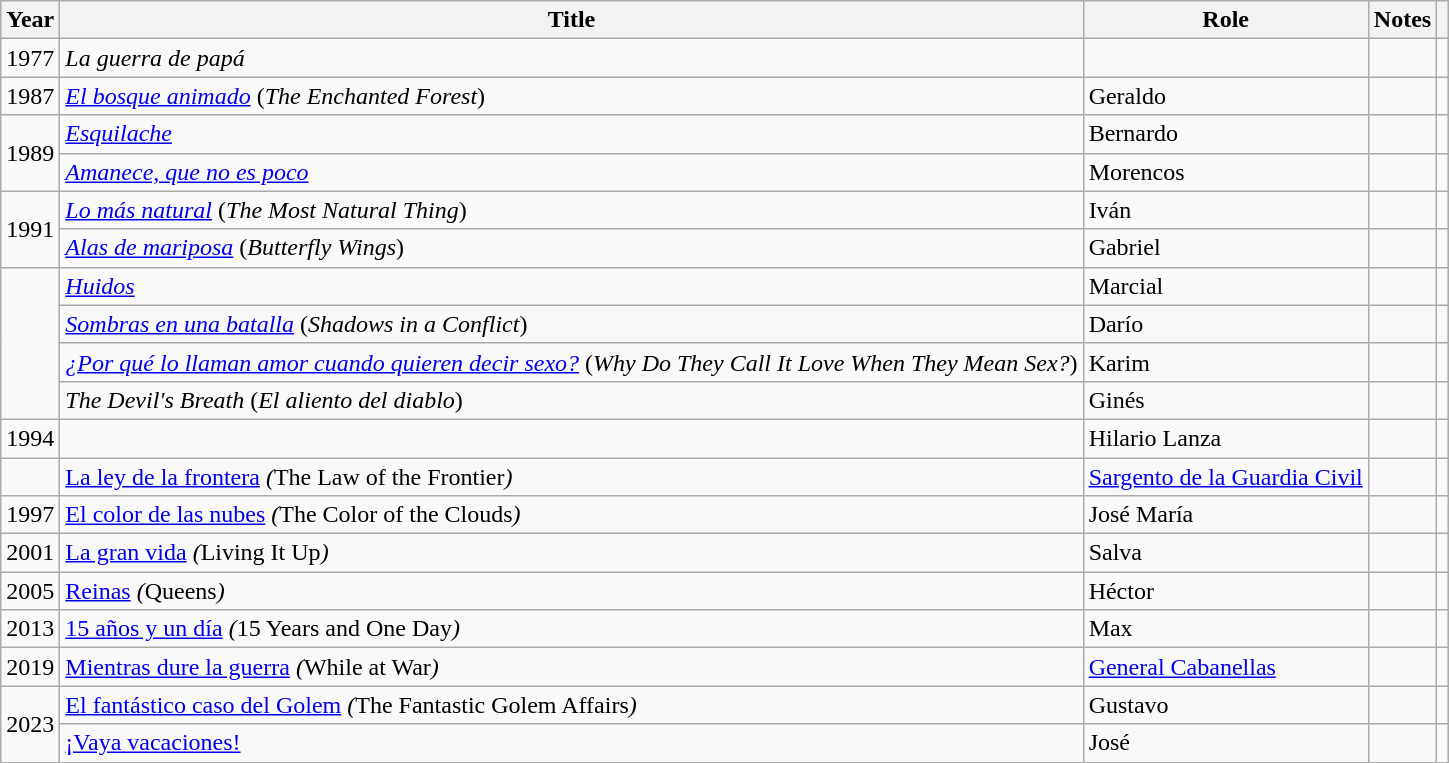<table class="wikitable sortable">
<tr>
<th>Year</th>
<th>Title</th>
<th>Role</th>
<th class="unsortable">Notes</th>
<th class="unsortable"></th>
</tr>
<tr>
<td align = "center">1977</td>
<td><em>La guerra de papá</em></td>
<td></td>
<td></td>
<td align = "center"></td>
</tr>
<tr>
<td align = "center">1987</td>
<td><em><a href='#'>El bosque animado</a></em> (<em>The Enchanted Forest</em>)</td>
<td>Geraldo</td>
<td></td>
<td align = "center"></td>
</tr>
<tr>
<td rowspan=2 align = "center">1989</td>
<td><em><a href='#'>Esquilache</a></em></td>
<td>Bernardo</td>
<td></td>
</tr>
<tr>
<td><em><a href='#'>Amanece, que no es poco</a></em></td>
<td>Morencos</td>
<td></td>
<td align = "center"></td>
</tr>
<tr>
<td rowspan = "2" align = "center">1991</td>
<td><em><a href='#'>Lo más natural</a></em> (<em>The Most Natural Thing</em>)</td>
<td>Iván</td>
<td></td>
<td align = "center"></td>
</tr>
<tr>
<td><em><a href='#'>Alas de mariposa</a></em> (<em>Butterfly Wings</em>)</td>
<td>Gabriel</td>
<td></td>
<td align = "center"></td>
</tr>
<tr>
<td rowspan = "4"></td>
<td><em><a href='#'>Huidos</a></em></td>
<td>Marcial</td>
<td></td>
<td></td>
</tr>
<tr>
<td><em><a href='#'>Sombras en una batalla</a></em> (<em>Shadows in a Conflict</em>)</td>
<td>Darío</td>
<td></td>
<td align = "center"></td>
</tr>
<tr>
<td><em><a href='#'>¿Por qué lo llaman amor cuando quieren decir sexo?</a></em> (<em>Why Do They Call It Love When They Mean Sex?</em>)</td>
<td>Karim</td>
<td></td>
<td align = "center"></td>
</tr>
<tr>
<td><em>The Devil's Breath</em> (<em>El aliento del diablo</em>)</td>
<td>Ginés</td>
<td></td>
<td align = "center"></td>
</tr>
<tr>
<td align = "center">1994</td>
<td><em></td>
<td>Hilario Lanza</td>
<td></td>
<td align = "center"></td>
</tr>
<tr>
<td></td>
<td></em><a href='#'>La ley de la frontera</a><em> (</em>The Law of the Frontier<em>)</td>
<td><a href='#'>Sargento de la Guardia Civil</a></td>
<td></td>
<td></td>
</tr>
<tr>
<td align = "center">1997</td>
<td></em><a href='#'>El color de las nubes</a><em> (</em>The Color of the Clouds<em>)</td>
<td>José María</td>
<td></td>
<td align = "center"></td>
</tr>
<tr>
<td align = "center">2001</td>
<td></em><a href='#'>La gran vida</a><em> (</em>Living It Up<em>)</td>
<td>Salva</td>
<td></td>
<td align = "center"></td>
</tr>
<tr>
<td align = "center">2005</td>
<td></em><a href='#'>Reinas</a><em> (</em>Queens<em>)</td>
<td>Héctor</td>
<td></td>
<td align = "center"></td>
</tr>
<tr>
<td align = "center">2013</td>
<td></em><a href='#'>15 años y un día</a><em> (</em>15 Years and One Day<em>)</td>
<td>Max</td>
<td></td>
<td align = "center"></td>
</tr>
<tr>
<td align = "center">2019</td>
<td></em><a href='#'>Mientras dure la guerra</a><em> (</em>While at War<em>)</td>
<td><a href='#'>General Cabanellas</a></td>
<td></td>
<td align = " center "></td>
</tr>
<tr>
<td rowspan = "2" align = "center">2023</td>
<td></em><a href='#'>El fantástico caso del Golem</a><em> (</em>The Fantastic Golem Affairs<em>)</td>
<td>Gustavo</td>
<td></td>
<td align = "center"></td>
</tr>
<tr>
<td></em><a href='#'>¡Vaya vacaciones!</a><em></td>
<td>José</td>
<td></td>
<td align = "center"></td>
</tr>
</table>
